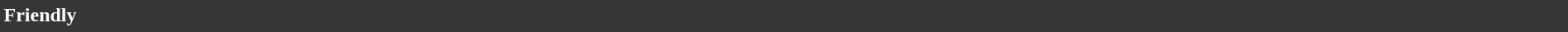<table style="width: 100%; background:#363636; color:white;">
<tr>
<td><strong>Friendly</strong></td>
</tr>
<tr>
</tr>
</table>
